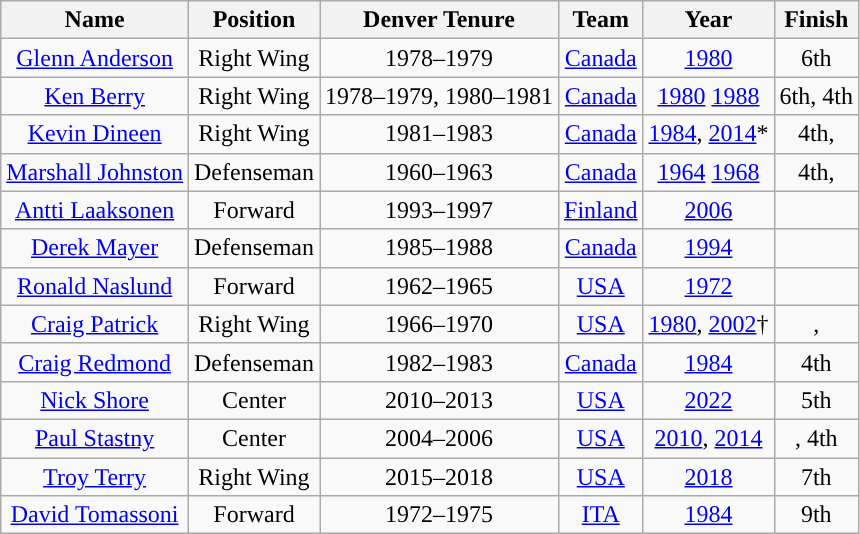<table class="wikitable" style="text-align:center;">
<tr>
<th>Name</th>
<th>Position</th>
<th>Denver Tenure</th>
<th>Team</th>
<th>Year</th>
<th>Finish</th>
</tr>
<tr>
<td><a href='#'>Glenn Anderson</a></td>
<td>Right Wing</td>
<td>1978–1979</td>
<td> <a href='#'>Canada</a></td>
<td><a href='#'>1980</a></td>
<td>6th</td>
</tr>
<tr align="center">
<td><a href='#'>Ken Berry</a></td>
<td>Right Wing</td>
<td>1978–1979, 1980–1981</td>
<td> <a href='#'>Canada</a></td>
<td><a href='#'>1980</a> <a href='#'>1988</a></td>
<td>6th, 4th</td>
</tr>
<tr>
<td><a href='#'>Kevin Dineen</a></td>
<td>Right Wing</td>
<td>1981–1983</td>
<td> <a href='#'>Canada</a></td>
<td><a href='#'>1984</a>, <a href='#'>2014</a>*</td>
<td>4th, </td>
</tr>
<tr>
<td><a href='#'>Marshall Johnston</a></td>
<td>Defenseman</td>
<td>1960–1963</td>
<td> <a href='#'>Canada</a></td>
<td><a href='#'>1964</a> <a href='#'>1968</a></td>
<td>4th, </td>
</tr>
<tr>
<td><a href='#'>Antti Laaksonen</a></td>
<td>Forward</td>
<td>1993–1997</td>
<td> <a href='#'>Finland</a></td>
<td><a href='#'>2006</a></td>
<td></td>
</tr>
<tr>
<td><a href='#'>Derek Mayer</a></td>
<td>Defenseman</td>
<td>1985–1988</td>
<td> <a href='#'>Canada</a></td>
<td><a href='#'>1994</a></td>
<td></td>
</tr>
<tr>
<td><a href='#'>Ronald Naslund</a></td>
<td>Forward</td>
<td>1962–1965</td>
<td> <a href='#'>USA</a></td>
<td><a href='#'>1972</a></td>
<td></td>
</tr>
<tr>
<td><a href='#'>Craig Patrick</a></td>
<td>Right Wing</td>
<td>1966–1970</td>
<td> <a href='#'>USA</a></td>
<td><a href='#'>1980</a>, <a href='#'>2002</a>†</td>
<td>, </td>
</tr>
<tr>
<td><a href='#'>Craig Redmond</a></td>
<td>Defenseman</td>
<td>1982–1983</td>
<td> <a href='#'>Canada</a></td>
<td><a href='#'>1984</a></td>
<td>4th</td>
</tr>
<tr>
<td><a href='#'>Nick Shore</a></td>
<td>Center</td>
<td>2010–2013</td>
<td> <a href='#'>USA</a></td>
<td><a href='#'>2022</a></td>
<td>5th</td>
</tr>
<tr>
<td><a href='#'>Paul Stastny</a></td>
<td>Center</td>
<td>2004–2006</td>
<td> <a href='#'>USA</a></td>
<td><a href='#'>2010</a>, <a href='#'>2014</a></td>
<td>, 4th</td>
</tr>
<tr>
<td><a href='#'>Troy Terry</a></td>
<td>Right Wing</td>
<td>2015–2018</td>
<td> <a href='#'>USA</a></td>
<td><a href='#'>2018</a></td>
<td>7th</td>
</tr>
<tr>
<td><a href='#'>David Tomassoni</a></td>
<td>Forward</td>
<td>1972–1975</td>
<td> <a href='#'>ITA</a></td>
<td><a href='#'>1984</a></td>
<td>9th</td>
</tr>
</table>
